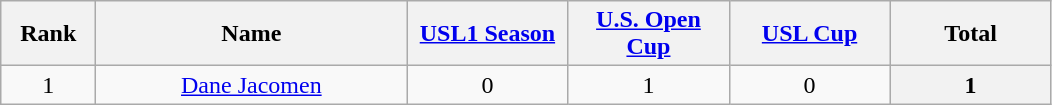<table class="wikitable" style="text-align:center;">
<tr>
<th style="width:56px;">Rank</th>
<th style="width:200px;">Name</th>
<th style="width:100px;"><a href='#'>USL1 Season</a></th>
<th style="width:100px;"><a href='#'>U.S. Open Cup</a></th>
<th style="width:100px;"><a href='#'>USL Cup</a></th>
<th style="width:100px;">Total</th>
</tr>
<tr>
<td>1</td>
<td> <a href='#'>Dane Jacomen</a></td>
<td>0</td>
<td>1</td>
<td>0</td>
<th>1</th>
</tr>
</table>
